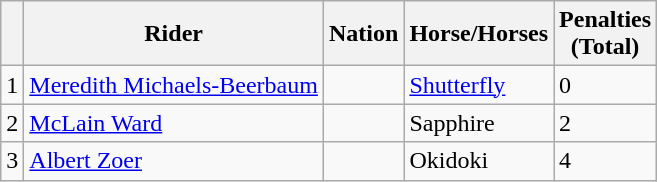<table class="wikitable">
<tr>
<th></th>
<th>Rider</th>
<th>Nation</th>
<th>Horse/Horses</th>
<th>Penalties<br>(Total)</th>
</tr>
<tr>
<td>1</td>
<td><a href='#'>Meredith Michaels-Beerbaum</a></td>
<td></td>
<td><a href='#'>Shutterfly</a></td>
<td>0</td>
</tr>
<tr>
<td>2</td>
<td><a href='#'>McLain Ward</a></td>
<td></td>
<td>Sapphire</td>
<td>2</td>
</tr>
<tr>
<td>3</td>
<td><a href='#'>Albert Zoer</a></td>
<td></td>
<td>Okidoki</td>
<td>4</td>
</tr>
</table>
